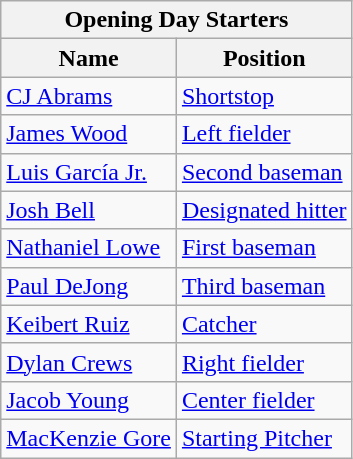<table class="wikitable" style="text-align:left">
<tr>
<th colspan="2">Opening Day Starters</th>
</tr>
<tr>
<th>Name</th>
<th>Position</th>
</tr>
<tr>
<td><a href='#'>CJ Abrams</a></td>
<td><a href='#'>Shortstop</a></td>
</tr>
<tr>
<td><a href='#'>James Wood</a></td>
<td><a href='#'>Left fielder</a></td>
</tr>
<tr>
<td><a href='#'>Luis García Jr.</a></td>
<td><a href='#'>Second baseman</a></td>
</tr>
<tr>
<td><a href='#'>Josh Bell</a></td>
<td><a href='#'>Designated hitter</a></td>
</tr>
<tr>
<td><a href='#'>Nathaniel Lowe</a></td>
<td><a href='#'>First baseman</a></td>
</tr>
<tr>
<td><a href='#'>Paul DeJong</a></td>
<td><a href='#'>Third baseman</a></td>
</tr>
<tr>
<td><a href='#'>Keibert Ruiz</a></td>
<td><a href='#'>Catcher</a></td>
</tr>
<tr>
<td><a href='#'>Dylan Crews</a></td>
<td><a href='#'>Right fielder</a></td>
</tr>
<tr>
<td><a href='#'>Jacob Young</a></td>
<td><a href='#'>Center fielder</a></td>
</tr>
<tr>
<td><a href='#'>MacKenzie Gore</a></td>
<td><a href='#'>Starting Pitcher</a></td>
</tr>
</table>
